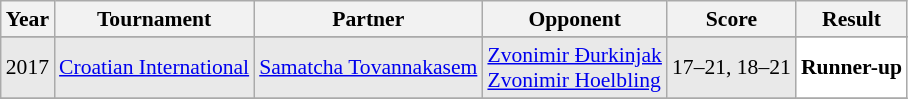<table class="sortable wikitable" style="font-size: 90%;">
<tr>
<th>Year</th>
<th>Tournament</th>
<th>Partner</th>
<th>Opponent</th>
<th>Score</th>
<th>Result</th>
</tr>
<tr>
</tr>
<tr style="background:#E9E9E9">
<td align="center">2017</td>
<td align="left"><a href='#'>Croatian International</a></td>
<td align="left"> <a href='#'>Samatcha Tovannakasem</a></td>
<td align="left"> <a href='#'>Zvonimir Đurkinjak</a><br> <a href='#'>Zvonimir Hoelbling</a></td>
<td align="left">17–21, 18–21</td>
<td style="text-align:left; background:white"> <strong>Runner-up</strong></td>
</tr>
<tr>
</tr>
</table>
